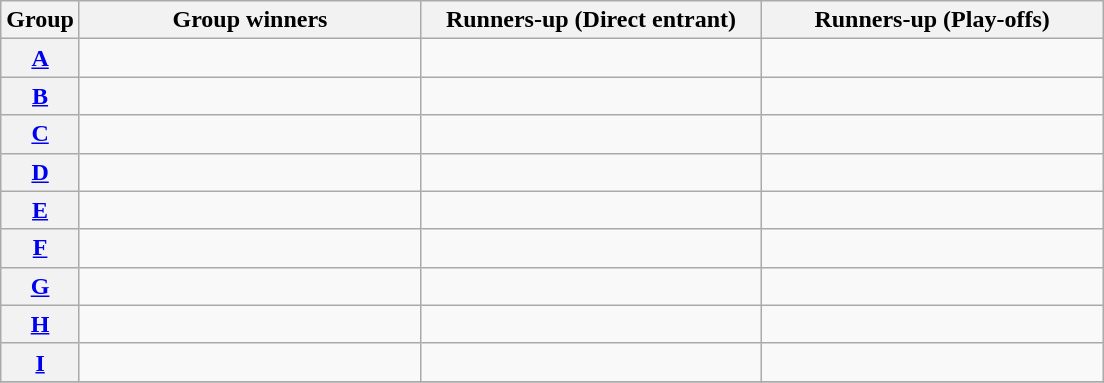<table class="wikitable">
<tr>
<th>Group</th>
<th width=220>Group winners</th>
<th width=220>Runners-up (Direct entrant)</th>
<th width=220>Runners-up (Play-offs)</th>
</tr>
<tr>
<th><a href='#'>A</a></th>
<td></td>
<td></td>
<td></td>
</tr>
<tr>
<th><a href='#'>B</a></th>
<td></td>
<td></td>
<td></td>
</tr>
<tr>
<th><a href='#'>C</a></th>
<td></td>
<td></td>
<td></td>
</tr>
<tr>
<th><a href='#'>D</a></th>
<td></td>
<td></td>
<td></td>
</tr>
<tr>
<th><a href='#'>E</a></th>
<td></td>
<td></td>
<td></td>
</tr>
<tr>
<th><a href='#'>F</a></th>
<td></td>
<td></td>
<td></td>
</tr>
<tr>
<th><a href='#'>G</a></th>
<td></td>
<td></td>
<td></td>
</tr>
<tr>
<th><a href='#'>H</a></th>
<td></td>
<td></td>
<td></td>
</tr>
<tr>
<th><a href='#'>I</a></th>
<td></td>
<td></td>
<td></td>
</tr>
<tr>
</tr>
</table>
